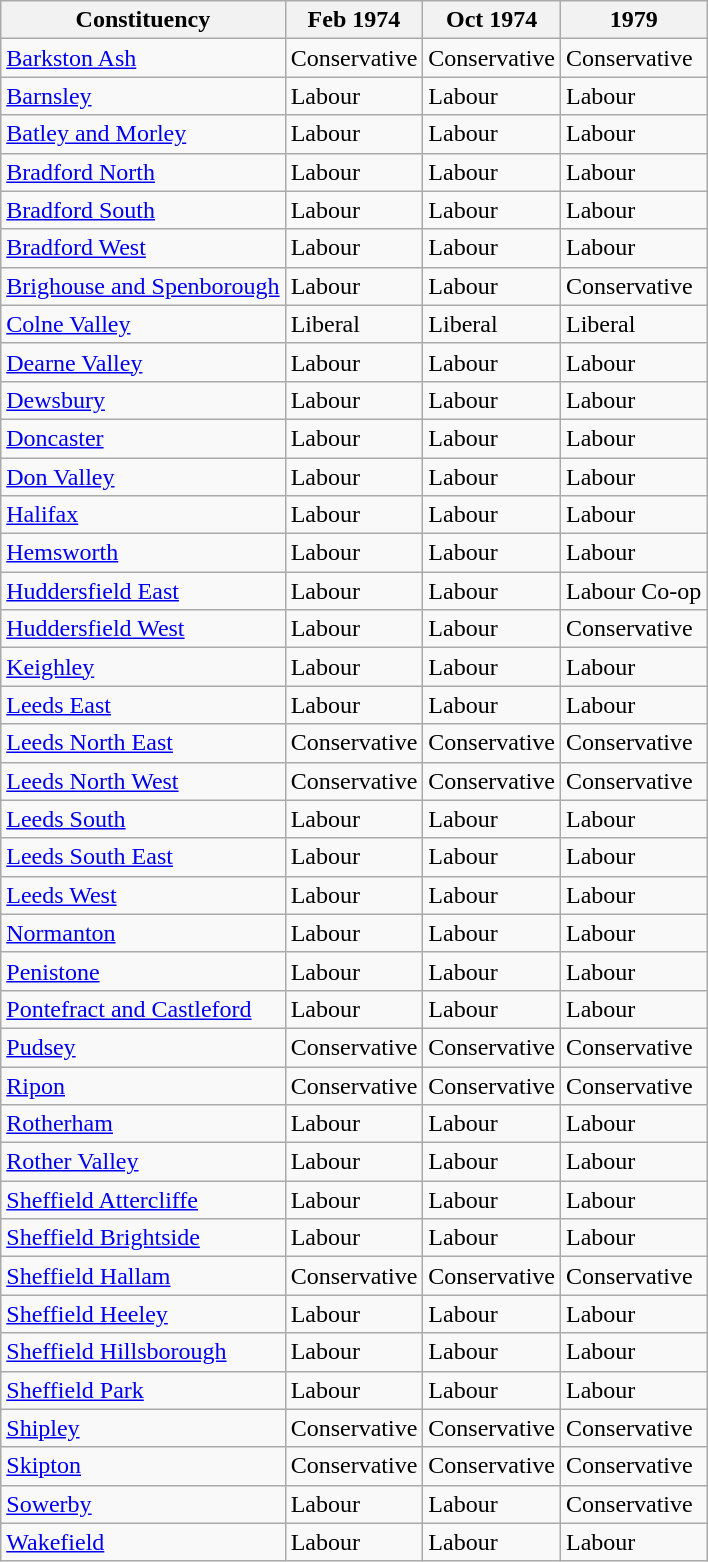<table class="wikitable">
<tr>
<th>Constituency</th>
<th>Feb 1974</th>
<th>Oct 1974</th>
<th>1979</th>
</tr>
<tr>
<td><a href='#'>Barkston Ash</a></td>
<td bgcolor=>Conservative</td>
<td bgcolor=>Conservative</td>
<td bgcolor=>Conservative</td>
</tr>
<tr>
<td><a href='#'>Barnsley</a></td>
<td bgcolor=>Labour</td>
<td bgcolor=>Labour</td>
<td bgcolor=>Labour</td>
</tr>
<tr>
<td><a href='#'>Batley and Morley</a></td>
<td bgcolor=>Labour</td>
<td bgcolor=>Labour</td>
<td bgcolor=>Labour</td>
</tr>
<tr>
<td><a href='#'>Bradford North</a></td>
<td bgcolor=>Labour</td>
<td bgcolor=>Labour</td>
<td bgcolor=>Labour</td>
</tr>
<tr>
<td><a href='#'>Bradford South</a></td>
<td bgcolor=>Labour</td>
<td bgcolor=>Labour</td>
<td bgcolor=>Labour</td>
</tr>
<tr>
<td><a href='#'>Bradford West</a></td>
<td bgcolor=>Labour</td>
<td bgcolor=>Labour</td>
<td bgcolor=>Labour</td>
</tr>
<tr>
<td><a href='#'>Brighouse and Spenborough</a></td>
<td bgcolor=>Labour</td>
<td bgcolor=>Labour</td>
<td bgcolor=>Conservative</td>
</tr>
<tr>
<td><a href='#'>Colne Valley</a></td>
<td bgcolor=>Liberal</td>
<td bgcolor=>Liberal</td>
<td bgcolor=>Liberal</td>
</tr>
<tr>
<td><a href='#'>Dearne Valley</a></td>
<td bgcolor=>Labour</td>
<td bgcolor=>Labour</td>
<td bgcolor=>Labour</td>
</tr>
<tr>
<td><a href='#'>Dewsbury</a></td>
<td bgcolor=>Labour</td>
<td bgcolor=>Labour</td>
<td bgcolor=>Labour</td>
</tr>
<tr>
<td><a href='#'>Doncaster</a></td>
<td bgcolor=>Labour</td>
<td bgcolor=>Labour</td>
<td bgcolor=>Labour</td>
</tr>
<tr>
<td><a href='#'>Don Valley</a></td>
<td bgcolor=>Labour</td>
<td bgcolor=>Labour</td>
<td bgcolor=>Labour</td>
</tr>
<tr>
<td><a href='#'>Halifax</a></td>
<td bgcolor=>Labour</td>
<td bgcolor=>Labour</td>
<td bgcolor=>Labour</td>
</tr>
<tr>
<td><a href='#'>Hemsworth</a></td>
<td bgcolor=>Labour</td>
<td bgcolor=>Labour</td>
<td bgcolor=>Labour</td>
</tr>
<tr>
<td><a href='#'>Huddersfield East</a></td>
<td bgcolor=>Labour</td>
<td bgcolor=>Labour</td>
<td bgcolor=>Labour Co-op</td>
</tr>
<tr>
<td><a href='#'>Huddersfield West</a></td>
<td bgcolor=>Labour</td>
<td bgcolor=>Labour</td>
<td bgcolor=>Conservative</td>
</tr>
<tr>
<td><a href='#'>Keighley</a></td>
<td bgcolor=>Labour</td>
<td bgcolor=>Labour</td>
<td bgcolor=>Labour</td>
</tr>
<tr>
<td><a href='#'>Leeds East</a></td>
<td bgcolor=>Labour</td>
<td bgcolor=>Labour</td>
<td bgcolor=>Labour</td>
</tr>
<tr>
<td><a href='#'>Leeds North East</a></td>
<td bgcolor=>Conservative</td>
<td bgcolor=>Conservative</td>
<td bgcolor=>Conservative</td>
</tr>
<tr>
<td><a href='#'>Leeds North West</a></td>
<td bgcolor=>Conservative</td>
<td bgcolor=>Conservative</td>
<td bgcolor=>Conservative</td>
</tr>
<tr>
<td><a href='#'>Leeds South</a></td>
<td bgcolor=>Labour</td>
<td bgcolor=>Labour</td>
<td bgcolor=>Labour</td>
</tr>
<tr>
<td><a href='#'>Leeds South East</a></td>
<td bgcolor=>Labour</td>
<td bgcolor=>Labour</td>
<td bgcolor=>Labour</td>
</tr>
<tr>
<td><a href='#'>Leeds West</a></td>
<td bgcolor=>Labour</td>
<td bgcolor=>Labour</td>
<td bgcolor=>Labour</td>
</tr>
<tr>
<td><a href='#'>Normanton</a></td>
<td bgcolor=>Labour</td>
<td bgcolor=>Labour</td>
<td bgcolor=>Labour</td>
</tr>
<tr>
<td><a href='#'>Penistone</a></td>
<td bgcolor=>Labour</td>
<td bgcolor=>Labour</td>
<td bgcolor=>Labour</td>
</tr>
<tr>
<td><a href='#'>Pontefract and Castleford</a></td>
<td bgcolor=>Labour</td>
<td bgcolor=>Labour</td>
<td bgcolor=>Labour</td>
</tr>
<tr>
<td><a href='#'>Pudsey</a></td>
<td bgcolor=>Conservative</td>
<td bgcolor=>Conservative</td>
<td bgcolor=>Conservative</td>
</tr>
<tr>
<td><a href='#'>Ripon</a></td>
<td bgcolor=>Conservative</td>
<td bgcolor=>Conservative</td>
<td bgcolor=>Conservative</td>
</tr>
<tr>
<td><a href='#'>Rotherham</a></td>
<td bgcolor=>Labour</td>
<td bgcolor=>Labour</td>
<td bgcolor=>Labour</td>
</tr>
<tr>
<td><a href='#'>Rother Valley</a></td>
<td bgcolor=>Labour</td>
<td bgcolor=>Labour</td>
<td bgcolor=>Labour</td>
</tr>
<tr>
<td><a href='#'>Sheffield Attercliffe</a></td>
<td bgcolor=>Labour</td>
<td bgcolor=>Labour</td>
<td bgcolor=>Labour</td>
</tr>
<tr>
<td><a href='#'>Sheffield Brightside</a></td>
<td bgcolor=>Labour</td>
<td bgcolor=>Labour</td>
<td bgcolor=>Labour</td>
</tr>
<tr>
<td><a href='#'>Sheffield Hallam</a></td>
<td bgcolor=>Conservative</td>
<td bgcolor=>Conservative</td>
<td bgcolor=>Conservative</td>
</tr>
<tr>
<td><a href='#'>Sheffield Heeley</a></td>
<td bgcolor=>Labour</td>
<td bgcolor=>Labour</td>
<td bgcolor=>Labour</td>
</tr>
<tr>
<td><a href='#'>Sheffield Hillsborough</a></td>
<td bgcolor=>Labour</td>
<td bgcolor=>Labour</td>
<td bgcolor=>Labour</td>
</tr>
<tr>
<td><a href='#'>Sheffield Park</a></td>
<td bgcolor=>Labour</td>
<td bgcolor=>Labour</td>
<td bgcolor=>Labour</td>
</tr>
<tr>
<td><a href='#'>Shipley</a></td>
<td bgcolor=>Conservative</td>
<td bgcolor=>Conservative</td>
<td bgcolor=>Conservative</td>
</tr>
<tr>
<td><a href='#'>Skipton</a></td>
<td bgcolor=>Conservative</td>
<td bgcolor=>Conservative</td>
<td bgcolor=>Conservative</td>
</tr>
<tr>
<td><a href='#'>Sowerby</a></td>
<td bgcolor=>Labour</td>
<td bgcolor=>Labour</td>
<td bgcolor=>Conservative</td>
</tr>
<tr>
<td><a href='#'>Wakefield</a></td>
<td bgcolor=>Labour</td>
<td bgcolor=>Labour</td>
<td bgcolor=>Labour</td>
</tr>
</table>
